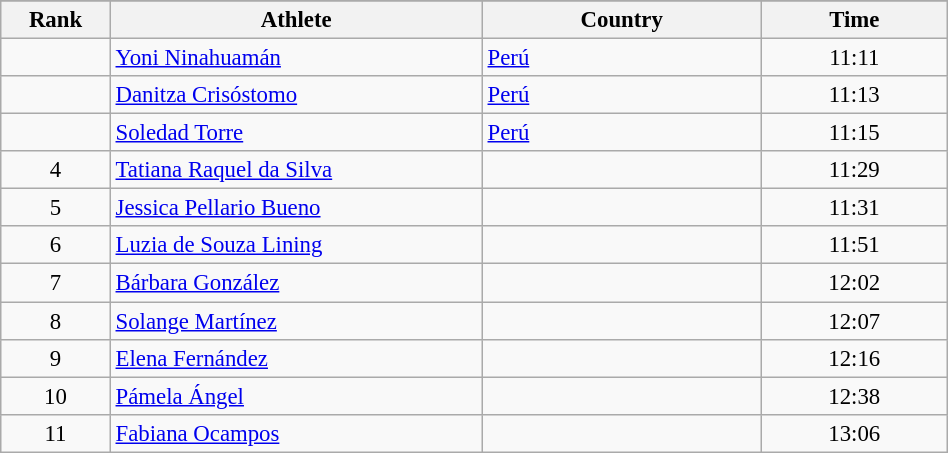<table class="wikitable sortable" style=" text-align:center; font-size:95%;" width="50%">
<tr>
</tr>
<tr>
<th width=5%>Rank</th>
<th width=20%>Athlete</th>
<th width=15%>Country</th>
<th width=10%>Time</th>
</tr>
<tr>
<td align=center></td>
<td align=left><a href='#'>Yoni Ninahuamán</a></td>
<td align=left> <a href='#'>Perú</a></td>
<td>11:11</td>
</tr>
<tr>
<td align=center></td>
<td align=left><a href='#'>Danitza Crisóstomo</a></td>
<td align=left> <a href='#'>Perú</a></td>
<td>11:13</td>
</tr>
<tr>
<td align=center></td>
<td align=left><a href='#'>Soledad Torre</a></td>
<td align=left> <a href='#'>Perú</a></td>
<td>11:15</td>
</tr>
<tr>
<td align=center>4</td>
<td align=left><a href='#'>Tatiana Raquel da Silva</a></td>
<td align=left></td>
<td>11:29</td>
</tr>
<tr>
<td align=center>5</td>
<td align=left><a href='#'>Jessica Pellario Bueno</a></td>
<td align=left></td>
<td>11:31</td>
</tr>
<tr>
<td align=center>6</td>
<td align=left><a href='#'>Luzia de Souza Lining</a></td>
<td align=left></td>
<td>11:51</td>
</tr>
<tr>
<td align=center>7</td>
<td align=left><a href='#'>Bárbara González</a></td>
<td align=left></td>
<td>12:02</td>
</tr>
<tr>
<td align=center>8</td>
<td align=left><a href='#'>Solange Martínez</a></td>
<td align=left></td>
<td>12:07</td>
</tr>
<tr>
<td align=center>9</td>
<td align=left><a href='#'>Elena Fernández</a></td>
<td align=left></td>
<td>12:16</td>
</tr>
<tr>
<td align=center>10</td>
<td align=left><a href='#'>Pámela Ángel</a></td>
<td align=left></td>
<td>12:38</td>
</tr>
<tr>
<td align=center>11</td>
<td align=left><a href='#'>Fabiana Ocampos</a></td>
<td align=left></td>
<td>13:06</td>
</tr>
</table>
